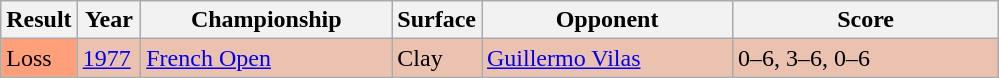<table class='sortable wikitable'>
<tr>
<th style="width:40px">Result</th>
<th style="width:35px">Year</th>
<th style="width:160px">Championship</th>
<th style="width:50px">Surface</th>
<th style="width:160px">Opponent</th>
<th style="width:170px" class="unsortable">Score</th>
</tr>
<tr style="background:#ebc2af;">
<td style="background:#ffa07a;">Loss</td>
<td><a href='#'>1977</a></td>
<td><a href='#'>French Open</a></td>
<td>Clay</td>
<td> <a href='#'>Guillermo Vilas</a></td>
<td>0–6, 3–6, 0–6</td>
</tr>
</table>
